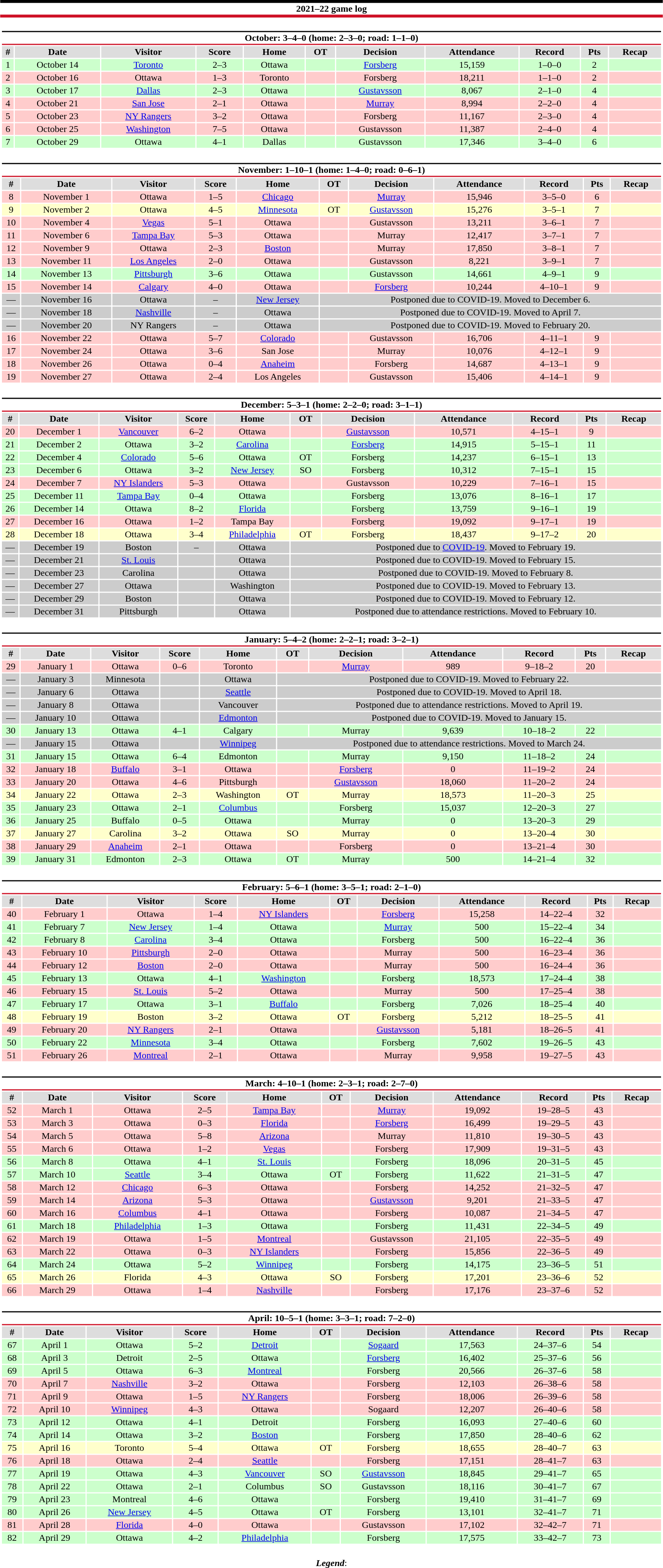<table class="toccolours" style="width:90%; clear:both; margin:1.5em auto; text-align:center;">
<tr>
<th colspan="11" style="background:#FFFFFF; border-top:#000000 5px solid; border-bottom:#CE1126 5px solid;">2021–22 game log</th>
</tr>
<tr>
<td colspan="11"><br><table class="toccolours collapsible collapsed" style="width:100%;">
<tr>
<th colspan="11" style="background:#FFFFFF; border-top:#000000 2px solid; border-bottom:#CE1126 2px solid;">October: 3–4–0 (home: 2–3–0; road: 1–1–0)</th>
</tr>
<tr style="background:#ddd;">
<th>#</th>
<th>Date</th>
<th>Visitor</th>
<th>Score</th>
<th>Home</th>
<th>OT</th>
<th>Decision</th>
<th>Attendance</th>
<th>Record</th>
<th>Pts</th>
<th>Recap</th>
</tr>
<tr style="background:#cfc;">
<td>1</td>
<td>October 14</td>
<td><a href='#'>Toronto</a></td>
<td>2–3</td>
<td>Ottawa</td>
<td></td>
<td><a href='#'>Forsberg</a></td>
<td>15,159</td>
<td>1–0–0</td>
<td>2</td>
<td></td>
</tr>
<tr style="background:#fcc;">
<td>2</td>
<td>October 16</td>
<td>Ottawa</td>
<td>1–3</td>
<td>Toronto</td>
<td></td>
<td>Forsberg</td>
<td>18,211</td>
<td>1–1–0</td>
<td>2</td>
<td></td>
</tr>
<tr style="background:#cfc;">
<td>3</td>
<td>October 17</td>
<td><a href='#'>Dallas</a></td>
<td>2–3</td>
<td>Ottawa</td>
<td></td>
<td><a href='#'>Gustavsson</a></td>
<td>8,067</td>
<td>2–1–0</td>
<td>4</td>
<td></td>
</tr>
<tr style="background:#fcc;">
<td>4</td>
<td>October 21</td>
<td><a href='#'>San Jose</a></td>
<td>2–1</td>
<td>Ottawa</td>
<td></td>
<td><a href='#'>Murray</a></td>
<td>8,994</td>
<td>2–2–0</td>
<td>4</td>
<td></td>
</tr>
<tr style="background:#fcc;">
<td>5</td>
<td>October 23</td>
<td><a href='#'>NY Rangers</a></td>
<td>3–2</td>
<td>Ottawa</td>
<td></td>
<td>Forsberg</td>
<td>11,167</td>
<td>2–3–0</td>
<td>4</td>
<td></td>
</tr>
<tr style="background:#fcc;">
<td>6</td>
<td>October 25</td>
<td><a href='#'>Washington</a></td>
<td>7–5</td>
<td>Ottawa</td>
<td></td>
<td>Gustavsson</td>
<td>11,387</td>
<td>2–4–0</td>
<td>4</td>
<td></td>
</tr>
<tr style="background:#cfc;">
<td>7</td>
<td>October 29</td>
<td>Ottawa</td>
<td>4–1</td>
<td>Dallas</td>
<td></td>
<td>Gustavsson</td>
<td>17,346</td>
<td>3–4–0</td>
<td>6</td>
<td></td>
</tr>
</table>
</td>
</tr>
<tr>
<td colspan="11"><br><table class="toccolours collapsible collapsed" style="width:100%;">
<tr>
<th colspan="11" style="background:#FFFFFF; border-top:#000000 2px solid; border-bottom:#CE1126 2px solid;">November: 1–10–1 (home: 1–4–0; road: 0–6–1)</th>
</tr>
<tr style="background:#ddd;">
<th>#</th>
<th>Date</th>
<th>Visitor</th>
<th>Score</th>
<th>Home</th>
<th>OT</th>
<th>Decision</th>
<th>Attendance</th>
<th>Record</th>
<th>Pts</th>
<th>Recap</th>
</tr>
<tr style="background:#fcc">
<td>8</td>
<td>November 1</td>
<td>Ottawa</td>
<td>1–5</td>
<td><a href='#'>Chicago</a></td>
<td></td>
<td><a href='#'>Murray</a></td>
<td>15,946</td>
<td>3–5–0</td>
<td>6</td>
<td></td>
</tr>
<tr style="background:#ffc">
<td>9</td>
<td>November 2</td>
<td>Ottawa</td>
<td>4–5</td>
<td><a href='#'>Minnesota</a></td>
<td>OT</td>
<td><a href='#'>Gustavsson</a></td>
<td>15,276</td>
<td>3–5–1</td>
<td>7</td>
<td></td>
</tr>
<tr style="background:#fcc;">
<td>10</td>
<td>November 4</td>
<td><a href='#'>Vegas</a></td>
<td>5–1</td>
<td>Ottawa</td>
<td></td>
<td>Gustavsson</td>
<td>13,211</td>
<td>3–6–1</td>
<td>7</td>
<td></td>
</tr>
<tr style="background:#fcc;">
<td>11</td>
<td>November 6</td>
<td><a href='#'>Tampa Bay</a></td>
<td>5–3</td>
<td>Ottawa</td>
<td></td>
<td>Murray</td>
<td>12,417</td>
<td>3–7–1</td>
<td>7</td>
<td></td>
</tr>
<tr style="background:#fcc;">
<td>12</td>
<td>November 9</td>
<td>Ottawa</td>
<td>2–3</td>
<td><a href='#'>Boston</a></td>
<td></td>
<td>Murray</td>
<td>17,850</td>
<td>3–8–1</td>
<td>7</td>
<td></td>
</tr>
<tr style="background:#fcc;">
<td>13</td>
<td>November 11</td>
<td><a href='#'>Los Angeles</a></td>
<td>2–0</td>
<td>Ottawa</td>
<td></td>
<td>Gustavsson</td>
<td>8,221</td>
<td>3–9–1</td>
<td>7</td>
<td></td>
</tr>
<tr style="background:#cfc;">
<td>14</td>
<td>November 13</td>
<td><a href='#'>Pittsburgh</a></td>
<td>3–6</td>
<td>Ottawa</td>
<td></td>
<td>Gustavsson</td>
<td>14,661</td>
<td>4–9–1</td>
<td>9</td>
<td></td>
</tr>
<tr style="background:#fcc;">
<td>15</td>
<td>November 14</td>
<td><a href='#'>Calgary</a></td>
<td>4–0</td>
<td>Ottawa</td>
<td></td>
<td><a href='#'>Forsberg</a></td>
<td>10,244</td>
<td>4–10–1</td>
<td>9</td>
<td></td>
</tr>
<tr style="background:#ccc;">
<td>—</td>
<td>November 16</td>
<td>Ottawa</td>
<td>–</td>
<td><a href='#'>New Jersey</a></td>
<td colspan="6">Postponed due to COVID-19. Moved to December 6.</td>
</tr>
<tr style="background:#ccc;">
<td>—</td>
<td>November 18</td>
<td><a href='#'>Nashville</a></td>
<td>–</td>
<td>Ottawa</td>
<td colspan="6">Postponed due to COVID-19. Moved to April 7.</td>
</tr>
<tr style="background:#ccc;">
<td>—</td>
<td>November 20</td>
<td>NY Rangers</td>
<td>–</td>
<td>Ottawa</td>
<td colspan="6">Postponed due to COVID-19. Moved to February 20.</td>
</tr>
<tr style="background:#fcc;">
<td>16</td>
<td>November 22</td>
<td>Ottawa</td>
<td>5–7</td>
<td><a href='#'>Colorado</a></td>
<td></td>
<td>Gustavsson</td>
<td>16,706</td>
<td>4–11–1</td>
<td>9</td>
<td></td>
</tr>
<tr style="background:#fcc;">
<td>17</td>
<td>November 24</td>
<td>Ottawa</td>
<td>3–6</td>
<td>San Jose</td>
<td></td>
<td>Murray</td>
<td>10,076</td>
<td>4–12–1</td>
<td>9</td>
<td></td>
</tr>
<tr style="background:#fcc;">
<td>18</td>
<td>November 26</td>
<td>Ottawa</td>
<td>0–4</td>
<td><a href='#'>Anaheim</a></td>
<td></td>
<td>Forsberg</td>
<td>14,687</td>
<td>4–13–1</td>
<td>9</td>
<td></td>
</tr>
<tr style="background:#fcc;">
<td>19</td>
<td>November 27</td>
<td>Ottawa</td>
<td>2–4</td>
<td>Los Angeles</td>
<td></td>
<td>Gustavsson</td>
<td>15,406</td>
<td>4–14–1</td>
<td>9</td>
<td></td>
</tr>
</table>
</td>
</tr>
<tr>
<td colspan="11"><br><table class="toccolours collapsible collapsed" style="width:100%;">
<tr>
<th colspan="11" style="background:#FFFFFF; border-top:#000000 2px solid; border-bottom:#CE1126 2px solid;">December: 5–3–1 (home: 2–2–0; road: 3–1–1)</th>
</tr>
<tr style="background:#ddd;">
<th>#</th>
<th>Date</th>
<th>Visitor</th>
<th>Score</th>
<th>Home</th>
<th>OT</th>
<th>Decision</th>
<th>Attendance</th>
<th>Record</th>
<th>Pts</th>
<th>Recap</th>
</tr>
<tr style="background:#fcc;">
<td>20</td>
<td>December 1</td>
<td><a href='#'>Vancouver</a></td>
<td>6–2</td>
<td>Ottawa</td>
<td></td>
<td><a href='#'>Gustavsson</a></td>
<td>10,571</td>
<td>4–15–1</td>
<td>9</td>
<td></td>
</tr>
<tr style="background:#cfc;">
<td>21</td>
<td>December 2</td>
<td>Ottawa</td>
<td>3–2</td>
<td><a href='#'>Carolina</a></td>
<td></td>
<td><a href='#'>Forsberg</a></td>
<td>14,915</td>
<td>5–15–1</td>
<td>11</td>
<td></td>
</tr>
<tr style="background:#cfc;">
<td>22</td>
<td>December 4</td>
<td><a href='#'>Colorado</a></td>
<td>5–6</td>
<td>Ottawa</td>
<td>OT</td>
<td>Forsberg</td>
<td>14,237</td>
<td>6–15–1</td>
<td>13</td>
<td></td>
</tr>
<tr style="background:#cfc;">
<td>23</td>
<td>December 6</td>
<td>Ottawa</td>
<td>3–2</td>
<td><a href='#'>New Jersey</a></td>
<td>SO</td>
<td>Forsberg</td>
<td>10,312</td>
<td>7–15–1</td>
<td>15</td>
<td></td>
</tr>
<tr style="background:#fcc;">
<td>24</td>
<td>December 7</td>
<td><a href='#'>NY Islanders</a></td>
<td>5–3</td>
<td>Ottawa</td>
<td></td>
<td>Gustavsson</td>
<td>10,229</td>
<td>7–16–1</td>
<td>15</td>
<td></td>
</tr>
<tr style="background:#cfc;">
<td>25</td>
<td>December 11</td>
<td><a href='#'>Tampa Bay</a></td>
<td>0–4</td>
<td>Ottawa</td>
<td></td>
<td>Forsberg</td>
<td>13,076</td>
<td>8–16–1</td>
<td>17</td>
<td></td>
</tr>
<tr style="background:#cfc;">
<td>26</td>
<td>December 14</td>
<td>Ottawa</td>
<td>8–2</td>
<td><a href='#'>Florida</a></td>
<td></td>
<td>Forsberg</td>
<td>13,759</td>
<td>9–16–1</td>
<td>19</td>
<td></td>
</tr>
<tr style="background:#fcc;">
<td>27</td>
<td>December 16</td>
<td>Ottawa</td>
<td>1–2</td>
<td>Tampa Bay</td>
<td></td>
<td>Forsberg</td>
<td>19,092</td>
<td>9–17–1</td>
<td>19</td>
<td></td>
</tr>
<tr style="background:#ffc;">
<td>28</td>
<td>December 18</td>
<td>Ottawa</td>
<td>3–4</td>
<td><a href='#'>Philadelphia</a></td>
<td>OT</td>
<td>Forsberg</td>
<td>18,437</td>
<td>9–17–2</td>
<td>20</td>
<td></td>
</tr>
<tr style="background:#ccc;">
<td>—</td>
<td>December 19</td>
<td>Boston</td>
<td>–</td>
<td>Ottawa</td>
<td colspan="6">Postponed due to <a href='#'>COVID-19</a>. Moved to February 19.</td>
</tr>
<tr style="background:#ccc;">
<td>—</td>
<td>December 21</td>
<td><a href='#'>St. Louis</a></td>
<td></td>
<td>Ottawa</td>
<td colspan="6">Postponed due to COVID-19. Moved to February 15.</td>
</tr>
<tr style="background:#ccc;">
<td>—</td>
<td>December 23</td>
<td>Carolina</td>
<td></td>
<td>Ottawa</td>
<td colspan="6">Postponed due to COVID-19. Moved to February 8.</td>
</tr>
<tr style="background:#ccc;">
<td>—</td>
<td>December 27</td>
<td>Ottawa</td>
<td></td>
<td>Washington</td>
<td colspan="6">Postponed due to COVID-19. Moved to February 13.</td>
</tr>
<tr style="background:#ccc;">
<td>—</td>
<td>December 29</td>
<td>Boston</td>
<td></td>
<td>Ottawa</td>
<td colspan="6">Postponed due to COVID-19. Moved to February 12.</td>
</tr>
<tr style="background:#ccc;">
<td>—</td>
<td>December 31</td>
<td>Pittsburgh</td>
<td></td>
<td>Ottawa</td>
<td colspan="6">Postponed due to attendance restrictions. Moved to February 10.</td>
</tr>
</table>
</td>
</tr>
<tr>
<td colspan="11"><br><table class="toccolours collapsible collapsed" style="width:100%;">
<tr>
<th colspan="11" style="background:#FFFFFF; border-top:#000000 2px solid; border-bottom:#CE1126 2px solid;">January: 5–4–2 (home: 2–2–1; road: 3–2–1)</th>
</tr>
<tr style="background:#ddd;">
<th>#</th>
<th>Date</th>
<th>Visitor</th>
<th>Score</th>
<th>Home</th>
<th>OT</th>
<th>Decision</th>
<th>Attendance</th>
<th>Record</th>
<th>Pts</th>
<th>Recap</th>
</tr>
<tr style="background:#fcc;">
<td>29</td>
<td>January 1</td>
<td>Ottawa</td>
<td>0–6</td>
<td>Toronto</td>
<td></td>
<td><a href='#'>Murray</a></td>
<td>989</td>
<td>9–18–2</td>
<td>20</td>
<td></td>
</tr>
<tr style="background:#ccc;">
<td>—</td>
<td>January 3</td>
<td>Minnesota</td>
<td></td>
<td>Ottawa</td>
<td colspan="6">Postponed due to COVID-19. Moved to February 22.</td>
</tr>
<tr style="background:#ccc">
<td>—</td>
<td>January 6</td>
<td>Ottawa</td>
<td></td>
<td><a href='#'>Seattle</a></td>
<td colspan="6">Postponed due to COVID-19. Moved to April 18.</td>
</tr>
<tr style="background:#ccc">
<td>—</td>
<td>January 8</td>
<td>Ottawa</td>
<td></td>
<td>Vancouver</td>
<td colspan="6">Postponed due to attendance restrictions. Moved to April 19.</td>
</tr>
<tr style="background:#ccc">
<td>—</td>
<td>January 10</td>
<td>Ottawa</td>
<td></td>
<td><a href='#'>Edmonton</a></td>
<td colspan="6">Postponed due to COVID-19. Moved to January 15.</td>
</tr>
<tr style="background:#cfc;">
<td>30</td>
<td>January 13</td>
<td>Ottawa</td>
<td>4–1</td>
<td>Calgary</td>
<td></td>
<td>Murray</td>
<td>9,639</td>
<td>10–18–2</td>
<td>22</td>
<td></td>
</tr>
<tr style="background:#ccc">
<td>—</td>
<td>January 15</td>
<td>Ottawa</td>
<td></td>
<td><a href='#'>Winnipeg</a></td>
<td colspan="6">Postponed due to attendance restrictions. Moved to March 24.</td>
</tr>
<tr style="background:#cfc;">
<td>31</td>
<td>January 15</td>
<td>Ottawa</td>
<td>6–4</td>
<td>Edmonton</td>
<td></td>
<td>Murray</td>
<td>9,150</td>
<td>11–18–2</td>
<td>24</td>
<td></td>
</tr>
<tr style="background:#fcc;">
<td>32</td>
<td>January 18</td>
<td><a href='#'>Buffalo</a></td>
<td>3–1</td>
<td>Ottawa</td>
<td></td>
<td><a href='#'>Forsberg</a></td>
<td>0</td>
<td>11–19–2</td>
<td>24</td>
<td></td>
</tr>
<tr style="background:#fcc">
<td>33</td>
<td>January 20</td>
<td>Ottawa</td>
<td>4–6</td>
<td>Pittsburgh</td>
<td></td>
<td><a href='#'>Gustavsson</a></td>
<td>18,060</td>
<td>11–20–2</td>
<td>24</td>
<td></td>
</tr>
<tr style="background:#ffc;">
<td>34</td>
<td>January 22</td>
<td>Ottawa</td>
<td>2–3</td>
<td>Washington</td>
<td>OT</td>
<td>Murray</td>
<td>18,573</td>
<td>11–20–3</td>
<td>25</td>
<td></td>
</tr>
<tr style="background:#cfc;">
<td>35</td>
<td>January 23</td>
<td>Ottawa</td>
<td>2–1</td>
<td><a href='#'>Columbus</a></td>
<td></td>
<td>Forsberg</td>
<td>15,037</td>
<td>12–20–3</td>
<td>27</td>
<td></td>
</tr>
<tr style="background:#cfc;">
<td>36</td>
<td>January 25</td>
<td>Buffalo</td>
<td>0–5</td>
<td>Ottawa</td>
<td></td>
<td>Murray</td>
<td>0</td>
<td>13–20–3</td>
<td>29</td>
<td></td>
</tr>
<tr style="background:#ffc;">
<td>37</td>
<td>January 27</td>
<td>Carolina</td>
<td>3–2</td>
<td>Ottawa</td>
<td>SO</td>
<td>Murray</td>
<td>0</td>
<td>13–20–4</td>
<td>30</td>
<td></td>
</tr>
<tr style="background:#fcc;">
<td>38</td>
<td>January 29</td>
<td><a href='#'>Anaheim</a></td>
<td>2–1</td>
<td>Ottawa</td>
<td></td>
<td>Forsberg</td>
<td>0</td>
<td>13–21–4</td>
<td>30</td>
<td></td>
</tr>
<tr style="background:#cfc;">
<td>39</td>
<td>January 31</td>
<td>Edmonton</td>
<td>2–3</td>
<td>Ottawa</td>
<td>OT</td>
<td>Murray</td>
<td>500</td>
<td>14–21–4</td>
<td>32</td>
<td></td>
</tr>
</table>
</td>
</tr>
<tr>
<td colspan="11"><br><table class="toccolours collapsible collapsed" style="width:100%;">
<tr>
<th colspan="11" style="background:#FFFFFF; border-top:#000000 2px solid; border-bottom:#CE1126 2px solid;">February: 5–6–1 (home: 3–5–1; road: 2–1–0)</th>
</tr>
<tr style="background:#ddd;">
<th>#</th>
<th>Date</th>
<th>Visitor</th>
<th>Score</th>
<th>Home</th>
<th>OT</th>
<th>Decision</th>
<th>Attendance</th>
<th>Record</th>
<th>Pts</th>
<th>Recap</th>
</tr>
<tr style="background:#fcc;">
<td>40</td>
<td>February 1</td>
<td>Ottawa</td>
<td>1–4</td>
<td><a href='#'>NY Islanders</a></td>
<td></td>
<td><a href='#'>Forsberg</a></td>
<td>15,258</td>
<td>14–22–4</td>
<td>32</td>
<td></td>
</tr>
<tr style="background:#cfc;">
<td>41</td>
<td>February 7</td>
<td><a href='#'>New Jersey</a></td>
<td>1–4</td>
<td>Ottawa</td>
<td></td>
<td><a href='#'>Murray</a></td>
<td>500</td>
<td>15–22–4</td>
<td>34</td>
<td></td>
</tr>
<tr style="background:#cfc;">
<td>42</td>
<td>February 8</td>
<td><a href='#'>Carolina</a></td>
<td>3–4</td>
<td>Ottawa</td>
<td></td>
<td>Forsberg</td>
<td>500</td>
<td>16–22–4</td>
<td>36</td>
<td></td>
</tr>
<tr style="background:#fcc;">
<td>43</td>
<td>February 10</td>
<td><a href='#'>Pittsburgh</a></td>
<td>2–0</td>
<td>Ottawa</td>
<td></td>
<td>Murray</td>
<td>500</td>
<td>16–23–4</td>
<td>36</td>
<td></td>
</tr>
<tr style="background:#fcc;">
<td>44</td>
<td>February 12</td>
<td><a href='#'>Boston</a></td>
<td>2–0</td>
<td>Ottawa</td>
<td></td>
<td>Murray</td>
<td>500</td>
<td>16–24–4</td>
<td>36</td>
<td></td>
</tr>
<tr style="background:#cfc;">
<td>45</td>
<td>February 13</td>
<td>Ottawa</td>
<td>4–1</td>
<td><a href='#'>Washington</a></td>
<td></td>
<td>Forsberg</td>
<td>18,573</td>
<td>17–24–4</td>
<td>38</td>
<td></td>
</tr>
<tr style="background:#fcc;">
<td>46</td>
<td>February 15</td>
<td><a href='#'>St. Louis</a></td>
<td>5–2</td>
<td>Ottawa</td>
<td></td>
<td>Murray</td>
<td>500</td>
<td>17–25–4</td>
<td>38</td>
<td></td>
</tr>
<tr style="background:#cfc;">
<td>47</td>
<td>February 17</td>
<td>Ottawa</td>
<td>3–1</td>
<td><a href='#'>Buffalo</a></td>
<td></td>
<td>Forsberg</td>
<td>7,026</td>
<td>18–25–4</td>
<td>40</td>
<td></td>
</tr>
<tr style="background:#ffc;">
<td>48</td>
<td>February 19</td>
<td>Boston</td>
<td>3–2</td>
<td>Ottawa</td>
<td>OT</td>
<td>Forsberg</td>
<td>5,212</td>
<td>18–25–5</td>
<td>41</td>
<td></td>
</tr>
<tr style="background:#fcc;">
<td>49</td>
<td>February 20</td>
<td><a href='#'>NY Rangers</a></td>
<td>2–1</td>
<td>Ottawa</td>
<td></td>
<td><a href='#'>Gustavsson</a></td>
<td>5,181</td>
<td>18–26–5</td>
<td>41</td>
<td></td>
</tr>
<tr style="background:#cfc;">
<td>50</td>
<td>February 22</td>
<td><a href='#'>Minnesota</a></td>
<td>3–4</td>
<td>Ottawa</td>
<td></td>
<td>Forsberg</td>
<td>7,602</td>
<td>19–26–5</td>
<td>43</td>
<td></td>
</tr>
<tr style="background:#fcc;">
<td>51</td>
<td>February 26</td>
<td><a href='#'>Montreal</a></td>
<td>2–1</td>
<td>Ottawa</td>
<td></td>
<td>Murray</td>
<td>9,958</td>
<td>19–27–5</td>
<td>43</td>
<td></td>
</tr>
</table>
</td>
</tr>
<tr>
<td colspan="11"><br><table class="toccolours collapsible collapsed" style="width:100%;">
<tr>
<th colspan="11" style="background:#FFFFFF; border-top:#000000 2px solid; border-bottom:#CE1126 2px solid;">March: 4–10–1 (home: 2–3–1; road: 2–7–0)</th>
</tr>
<tr style="background:#ddd;">
<th>#</th>
<th>Date</th>
<th>Visitor</th>
<th>Score</th>
<th>Home</th>
<th>OT</th>
<th>Decision</th>
<th>Attendance</th>
<th>Record</th>
<th>Pts</th>
<th>Recap</th>
</tr>
<tr style="background:#fcc">
<td>52</td>
<td>March 1</td>
<td>Ottawa</td>
<td>2–5</td>
<td><a href='#'>Tampa Bay</a></td>
<td></td>
<td><a href='#'>Murray</a></td>
<td>19,092</td>
<td>19–28–5</td>
<td>43</td>
<td></td>
</tr>
<tr style="background:#fcc">
<td>53</td>
<td>March 3</td>
<td>Ottawa</td>
<td>0–3</td>
<td><a href='#'>Florida</a></td>
<td></td>
<td><a href='#'>Forsberg</a></td>
<td>16,499</td>
<td>19–29–5</td>
<td>43</td>
<td></td>
</tr>
<tr style="background:#fcc">
<td>54</td>
<td>March 5</td>
<td>Ottawa</td>
<td>5–8</td>
<td><a href='#'>Arizona</a></td>
<td></td>
<td>Murray</td>
<td>11,810</td>
<td>19–30–5</td>
<td>43</td>
<td></td>
</tr>
<tr style="background:#fcc">
<td>55</td>
<td>March 6</td>
<td>Ottawa</td>
<td>1–2</td>
<td><a href='#'>Vegas</a></td>
<td></td>
<td>Forsberg</td>
<td>17,909</td>
<td>19–31–5</td>
<td>43</td>
<td></td>
</tr>
<tr style="background:#cfc">
<td>56</td>
<td>March 8</td>
<td>Ottawa</td>
<td>4–1</td>
<td><a href='#'>St. Louis</a></td>
<td></td>
<td>Forsberg</td>
<td>18,096</td>
<td>20–31–5</td>
<td>45</td>
<td></td>
</tr>
<tr style="background:#cfc;">
<td>57</td>
<td>March 10</td>
<td><a href='#'>Seattle</a></td>
<td>3–4</td>
<td>Ottawa</td>
<td>OT</td>
<td>Forsberg</td>
<td>11,622</td>
<td>21–31–5</td>
<td>47</td>
<td></td>
</tr>
<tr style="background:#fcc;">
<td>58</td>
<td>March 12</td>
<td><a href='#'>Chicago</a></td>
<td>6–3</td>
<td>Ottawa</td>
<td></td>
<td>Forsberg</td>
<td>14,252</td>
<td>21–32–5</td>
<td>47</td>
<td></td>
</tr>
<tr style="background:#fcc;">
<td>59</td>
<td>March 14</td>
<td><a href='#'>Arizona</a></td>
<td>5–3</td>
<td>Ottawa</td>
<td></td>
<td><a href='#'>Gustavsson</a></td>
<td>9,201</td>
<td>21–33–5</td>
<td>47</td>
<td></td>
</tr>
<tr style="background:#fcc;">
<td>60</td>
<td>March 16</td>
<td><a href='#'>Columbus</a></td>
<td>4–1</td>
<td>Ottawa</td>
<td></td>
<td>Forsberg</td>
<td>10,087</td>
<td>21–34–5</td>
<td>47</td>
<td></td>
</tr>
<tr style="background:#cfc;">
<td>61</td>
<td>March 18</td>
<td><a href='#'>Philadelphia</a></td>
<td>1–3</td>
<td>Ottawa</td>
<td></td>
<td>Forsberg</td>
<td>11,431</td>
<td>22–34–5</td>
<td>49</td>
<td></td>
</tr>
<tr style="background:#fcc;">
<td>62</td>
<td>March 19</td>
<td>Ottawa</td>
<td>1–5</td>
<td><a href='#'>Montreal</a></td>
<td></td>
<td>Gustavsson</td>
<td>21,105</td>
<td>22–35–5</td>
<td>49</td>
<td></td>
</tr>
<tr style="background:#fcc;">
<td>63</td>
<td>March 22</td>
<td>Ottawa</td>
<td>0–3</td>
<td><a href='#'>NY Islanders</a></td>
<td></td>
<td>Forsberg</td>
<td>15,856</td>
<td>22–36–5</td>
<td>49</td>
<td></td>
</tr>
<tr style="background:#cfc;">
<td>64</td>
<td>March 24</td>
<td>Ottawa</td>
<td>5–2</td>
<td><a href='#'>Winnipeg</a></td>
<td></td>
<td>Forsberg</td>
<td>14,175</td>
<td>23–36–5</td>
<td>51</td>
<td></td>
</tr>
<tr style="background:#ffc;">
<td>65</td>
<td>March 26</td>
<td>Florida</td>
<td>4–3</td>
<td>Ottawa</td>
<td>SO</td>
<td>Forsberg</td>
<td>17,201</td>
<td>23–36–6</td>
<td>52</td>
<td></td>
</tr>
<tr style="background:#fcc;">
<td>66</td>
<td>March 29</td>
<td>Ottawa</td>
<td>1–4</td>
<td><a href='#'>Nashville</a></td>
<td></td>
<td>Forsberg</td>
<td>17,176</td>
<td>23–37–6</td>
<td>52</td>
<td></td>
</tr>
</table>
</td>
</tr>
<tr>
<td colspan="11"><br><table class="toccolours collapsible collapsed" style="width:100%;">
<tr>
<th colspan="11" style="background:#FFFFFF; border-top:#000000 2px solid; border-bottom:#CE1126 2px solid;">April: 10–5–1 (home: 3–3–1; road: 7–2–0)</th>
</tr>
<tr style="background:#ddd;">
<th>#</th>
<th>Date</th>
<th>Visitor</th>
<th>Score</th>
<th>Home</th>
<th>OT</th>
<th>Decision</th>
<th>Attendance</th>
<th>Record</th>
<th>Pts</th>
<th>Recap</th>
</tr>
<tr style="background:#cfc;">
<td>67</td>
<td>April 1</td>
<td>Ottawa</td>
<td>5–2</td>
<td><a href='#'>Detroit</a></td>
<td></td>
<td><a href='#'>Sogaard</a></td>
<td>17,563</td>
<td>24–37–6</td>
<td>54</td>
<td></td>
</tr>
<tr style="background:#cfc;">
<td>68</td>
<td>April 3</td>
<td>Detroit</td>
<td>2–5</td>
<td>Ottawa</td>
<td></td>
<td><a href='#'>Forsberg</a></td>
<td>16,402</td>
<td>25–37–6</td>
<td>56</td>
<td></td>
</tr>
<tr style="background:#cfc;">
<td>69</td>
<td>April 5</td>
<td>Ottawa</td>
<td>6–3</td>
<td><a href='#'>Montreal</a></td>
<td></td>
<td>Forsberg</td>
<td>20,566</td>
<td>26–37–6</td>
<td>58</td>
<td></td>
</tr>
<tr style="background:#fcc;">
<td>70</td>
<td>April 7</td>
<td><a href='#'>Nashville</a></td>
<td>3–2</td>
<td>Ottawa</td>
<td></td>
<td>Forsberg</td>
<td>12,103</td>
<td>26–38–6</td>
<td>58</td>
<td></td>
</tr>
<tr style="background:#fcc;">
<td>71</td>
<td>April 9</td>
<td>Ottawa</td>
<td>1–5</td>
<td><a href='#'>NY Rangers</a></td>
<td></td>
<td>Forsberg</td>
<td>18,006</td>
<td>26–39–6</td>
<td>58</td>
<td></td>
</tr>
<tr style="background:#fcc;">
<td>72</td>
<td>April 10</td>
<td><a href='#'>Winnipeg</a></td>
<td>4–3</td>
<td>Ottawa</td>
<td></td>
<td>Sogaard</td>
<td>12,207</td>
<td>26–40–6</td>
<td>58</td>
<td></td>
</tr>
<tr style="background:#cfc;">
<td>73</td>
<td>April 12</td>
<td>Ottawa</td>
<td>4–1</td>
<td>Detroit</td>
<td></td>
<td>Forsberg</td>
<td>16,093</td>
<td>27–40–6</td>
<td>60</td>
<td></td>
</tr>
<tr style="background:#cfc;">
<td>74</td>
<td>April 14</td>
<td>Ottawa</td>
<td>3–2</td>
<td><a href='#'>Boston</a></td>
<td></td>
<td>Forsberg</td>
<td>17,850</td>
<td>28–40–6</td>
<td>62</td>
<td></td>
</tr>
<tr style="background:#ffc;">
<td>75</td>
<td>April 16</td>
<td>Toronto</td>
<td>5–4</td>
<td>Ottawa</td>
<td>OT</td>
<td>Forsberg</td>
<td>18,655</td>
<td>28–40–7</td>
<td>63</td>
<td></td>
</tr>
<tr style="background:#fcc;">
<td>76</td>
<td>April 18</td>
<td>Ottawa</td>
<td>2–4</td>
<td><a href='#'>Seattle</a></td>
<td></td>
<td>Forsberg</td>
<td>17,151</td>
<td>28–41–7</td>
<td>63</td>
<td></td>
</tr>
<tr style="background:#cfc;">
<td>77</td>
<td>April 19</td>
<td>Ottawa</td>
<td>4–3</td>
<td><a href='#'>Vancouver</a></td>
<td>SO</td>
<td><a href='#'>Gustavsson</a></td>
<td>18,845</td>
<td>29–41–7</td>
<td>65</td>
<td></td>
</tr>
<tr style="background:#cfc;">
<td>78</td>
<td>April 22</td>
<td>Ottawa</td>
<td>2–1</td>
<td>Columbus</td>
<td>SO</td>
<td>Gustavsson</td>
<td>18,116</td>
<td>30–41–7</td>
<td>67</td>
<td></td>
</tr>
<tr style="background:#cfc;">
<td>79</td>
<td>April 23</td>
<td>Montreal</td>
<td>4–6</td>
<td>Ottawa</td>
<td></td>
<td>Forsberg</td>
<td>19,410</td>
<td>31–41–7</td>
<td>69</td>
<td></td>
</tr>
<tr style="background:#cfc;">
<td>80</td>
<td>April 26</td>
<td><a href='#'>New Jersey</a></td>
<td>4–5</td>
<td>Ottawa</td>
<td>OT</td>
<td>Forsberg</td>
<td>13,101</td>
<td>32–41–7</td>
<td>71</td>
<td></td>
</tr>
<tr style="background:#fcc;">
<td>81</td>
<td>April 28</td>
<td><a href='#'>Florida</a></td>
<td>4–0</td>
<td>Ottawa</td>
<td></td>
<td>Gustavsson</td>
<td>17,102</td>
<td>32–42–7</td>
<td>71</td>
<td></td>
</tr>
<tr style="background:#cfc;">
<td>82</td>
<td>April 29</td>
<td>Ottawa</td>
<td>4–2</td>
<td><a href='#'>Philadelphia</a></td>
<td></td>
<td>Forsberg</td>
<td>17,575</td>
<td>33–42–7</td>
<td>73</td>
<td></td>
</tr>
</table>
</td>
</tr>
<tr>
<td colspan="11" style="text-align:center;"><br><strong><em>Legend</em></strong>:


</td>
</tr>
</table>
